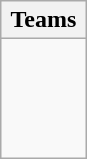<table class="wikitable">
<tr>
<th width=90%>Teams</th>
</tr>
<tr>
<td><br><br>
<br>
<br>
</td>
</tr>
</table>
